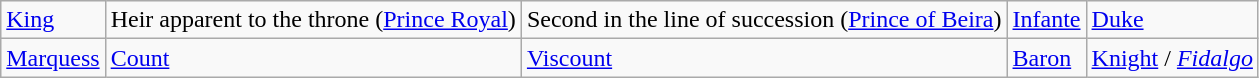<table class="wikitable">
<tr>
<td> <a href='#'>King</a></td>
<td> Heir apparent to the throne (<a href='#'>Prince Royal</a>)</td>
<td> Second in the line of succession (<a href='#'>Prince of Beira</a>)</td>
<td> <a href='#'>Infante</a></td>
<td> <a href='#'>Duke</a></td>
</tr>
<tr>
<td> <a href='#'>Marquess</a></td>
<td> <a href='#'>Count</a></td>
<td> <a href='#'>Viscount</a></td>
<td> <a href='#'>Baron</a></td>
<td> <a href='#'>Knight</a> / <em><a href='#'>Fidalgo</a></em></td>
</tr>
</table>
